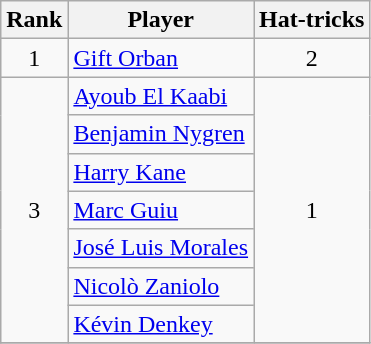<table class="wikitable">
<tr>
<th scope="col">Rank</th>
<th scope="col">Player</th>
<th scope="col">Hat-tricks</th>
</tr>
<tr>
<td style="text-align:center">1</td>
<td scope="row"> <a href='#'>Gift Orban</a></td>
<td style="text-align:center">2</td>
</tr>
<tr>
<td rowspan="7" style="text-align:center">3</td>
<td scope="row"> <a href='#'>Ayoub El Kaabi</a></td>
<td rowspan="7" style="text-align:center">1</td>
</tr>
<tr>
<td scope="row"> <a href='#'>Benjamin Nygren</a></td>
</tr>
<tr>
<td scope="row"> <a href='#'>Harry Kane</a></td>
</tr>
<tr>
<td scope="row"> <a href='#'>Marc Guiu</a></td>
</tr>
<tr>
<td scope="row"> <a href='#'>José Luis Morales</a></td>
</tr>
<tr>
<td scope="row"> <a href='#'>Nicolò Zaniolo</a></td>
</tr>
<tr>
<td scope="row"> <a href='#'>Kévin Denkey</a></td>
</tr>
<tr>
</tr>
</table>
